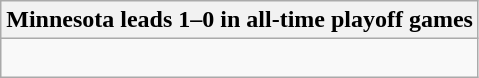<table class="wikitable collapsible collapsed">
<tr>
<th>Minnesota leads 1–0 in all-time playoff games</th>
</tr>
<tr>
<td><br></td>
</tr>
</table>
